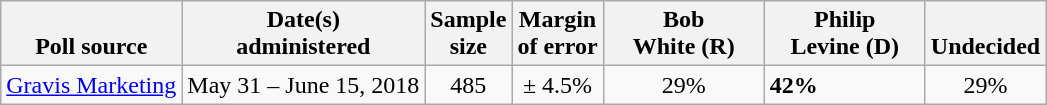<table class="wikitable">
<tr valign=bottom>
<th>Poll source</th>
<th>Date(s)<br>administered</th>
<th>Sample<br>size</th>
<th>Margin<br>of error</th>
<th style="width:100px;">Bob<br>White (R)</th>
<th style="width:100px;">Philip<br>Levine (D)</th>
<th>Undecided</th>
</tr>
<tr>
<td><a href='#'>Gravis Marketing</a></td>
<td align=center>May 31 – June 15, 2018</td>
<td align=center>485</td>
<td align=center>± 4.5%</td>
<td align=center>29%</td>
<td><strong>42%</strong></td>
<td align=center>29%</td>
</tr>
</table>
